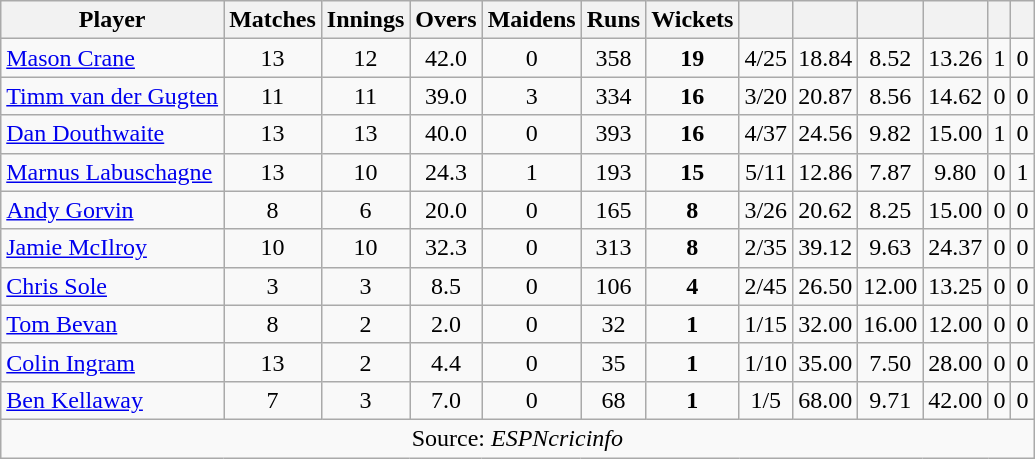<table class="wikitable" style="text-align:center">
<tr>
<th>Player</th>
<th>Matches</th>
<th>Innings</th>
<th>Overs</th>
<th>Maidens</th>
<th>Runs</th>
<th>Wickets</th>
<th></th>
<th></th>
<th></th>
<th></th>
<th></th>
<th></th>
</tr>
<tr>
<td align="left"><a href='#'>Mason Crane</a></td>
<td>13</td>
<td>12</td>
<td>42.0</td>
<td>0</td>
<td>358</td>
<td><strong>19</strong></td>
<td>4/25</td>
<td>18.84</td>
<td>8.52</td>
<td>13.26</td>
<td>1</td>
<td>0</td>
</tr>
<tr>
<td align="left"><a href='#'>Timm van der Gugten</a></td>
<td>11</td>
<td>11</td>
<td>39.0</td>
<td>3</td>
<td>334</td>
<td><strong>16</strong></td>
<td>3/20</td>
<td>20.87</td>
<td>8.56</td>
<td>14.62</td>
<td>0</td>
<td>0</td>
</tr>
<tr>
<td align="left"><a href='#'>Dan Douthwaite</a></td>
<td>13</td>
<td>13</td>
<td>40.0</td>
<td>0</td>
<td>393</td>
<td><strong>16</strong></td>
<td>4/37</td>
<td>24.56</td>
<td>9.82</td>
<td>15.00</td>
<td>1</td>
<td>0</td>
</tr>
<tr>
<td align="left"><a href='#'>Marnus Labuschagne</a></td>
<td>13</td>
<td>10</td>
<td>24.3</td>
<td>1</td>
<td>193</td>
<td><strong>15</strong></td>
<td>5/11</td>
<td>12.86</td>
<td>7.87</td>
<td>9.80</td>
<td>0</td>
<td>1</td>
</tr>
<tr>
<td align="left"><a href='#'>Andy Gorvin</a></td>
<td>8</td>
<td>6</td>
<td>20.0</td>
<td>0</td>
<td>165</td>
<td><strong>8</strong></td>
<td>3/26</td>
<td>20.62</td>
<td>8.25</td>
<td>15.00</td>
<td>0</td>
<td>0</td>
</tr>
<tr>
<td align="left"><a href='#'>Jamie McIlroy</a></td>
<td>10</td>
<td>10</td>
<td>32.3</td>
<td>0</td>
<td>313</td>
<td><strong>8</strong></td>
<td>2/35</td>
<td>39.12</td>
<td>9.63</td>
<td>24.37</td>
<td>0</td>
<td>0</td>
</tr>
<tr>
<td align="left"><a href='#'>Chris Sole</a></td>
<td>3</td>
<td>3</td>
<td>8.5</td>
<td>0</td>
<td>106</td>
<td><strong>4</strong></td>
<td>2/45</td>
<td>26.50</td>
<td>12.00</td>
<td>13.25</td>
<td>0</td>
<td>0</td>
</tr>
<tr>
<td align="left"><a href='#'>Tom Bevan</a></td>
<td>8</td>
<td>2</td>
<td>2.0</td>
<td>0</td>
<td>32</td>
<td><strong>1</strong></td>
<td>1/15</td>
<td>32.00</td>
<td>16.00</td>
<td>12.00</td>
<td>0</td>
<td>0</td>
</tr>
<tr>
<td align="left"><a href='#'>Colin Ingram</a></td>
<td>13</td>
<td>2</td>
<td>4.4</td>
<td>0</td>
<td>35</td>
<td><strong>1</strong></td>
<td>1/10</td>
<td>35.00</td>
<td>7.50</td>
<td>28.00</td>
<td>0</td>
<td>0</td>
</tr>
<tr>
<td align="left"><a href='#'>Ben Kellaway</a></td>
<td>7</td>
<td>3</td>
<td>7.0</td>
<td>0</td>
<td>68</td>
<td><strong>1</strong></td>
<td>1/5</td>
<td>68.00</td>
<td>9.71</td>
<td>42.00</td>
<td>0</td>
<td>0</td>
</tr>
<tr>
<td colspan="14">Source: <em>ESPNcricinfo</em></td>
</tr>
</table>
